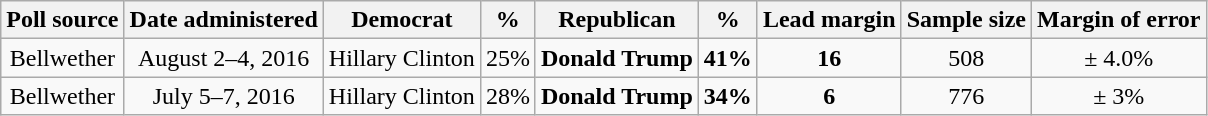<table class="wikitable" style="text-align:center;">
<tr valign=bottom>
<th>Poll source</th>
<th>Date administered</th>
<th>Democrat</th>
<th>%</th>
<th>Republican</th>
<th>%</th>
<th>Lead margin</th>
<th>Sample size</th>
<th>Margin of error</th>
</tr>
<tr>
<td>Bellwether</td>
<td>August 2–4, 2016</td>
<td>Hillary Clinton</td>
<td>25%</td>
<td><strong>Donald Trump</strong></td>
<td><strong>41%</strong></td>
<td><strong>16</strong></td>
<td>508</td>
<td>± 4.0%</td>
</tr>
<tr>
<td>Bellwether</td>
<td>July 5–7, 2016</td>
<td>Hillary Clinton</td>
<td>28%</td>
<td><strong>Donald Trump</strong></td>
<td><strong>34%</strong></td>
<td><strong>6</strong></td>
<td>776</td>
<td>± 3%</td>
</tr>
</table>
